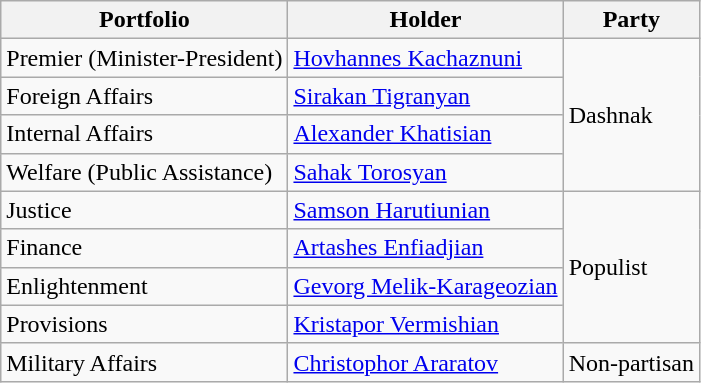<table class="wikitable">
<tr>
<th>Portfolio</th>
<th>Holder</th>
<th>Party</th>
</tr>
<tr>
<td>Premier (Minister-President)</td>
<td><a href='#'>Hovhannes Kachaznuni</a></td>
<td rowspan="4">Dashnak</td>
</tr>
<tr>
<td>Foreign Affairs</td>
<td><a href='#'>Sirakan Tigranyan</a></td>
</tr>
<tr>
<td>Internal Affairs</td>
<td><a href='#'>Alexander Khatisian</a></td>
</tr>
<tr>
<td>Welfare (Public Assistance)</td>
<td><a href='#'>Sahak Torosyan</a></td>
</tr>
<tr>
<td>Justice</td>
<td><a href='#'>Samson Harutiunian</a></td>
<td rowspan="4">Populist</td>
</tr>
<tr>
<td>Finance</td>
<td><a href='#'>Artashes Enfiadjian</a></td>
</tr>
<tr>
<td>Enlightenment</td>
<td><a href='#'>Gevorg Melik-Karageozian</a></td>
</tr>
<tr>
<td>Provisions</td>
<td><a href='#'>Kristapor Vermishian</a></td>
</tr>
<tr>
<td>Military Affairs</td>
<td><a href='#'>Christophor Araratov</a></td>
<td>Non-partisan</td>
</tr>
</table>
